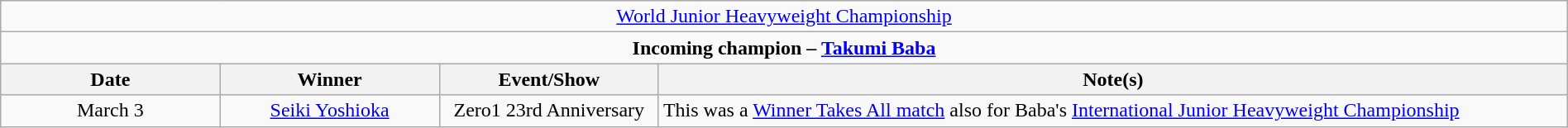<table class="wikitable" style="text-align:center; width:100%;">
<tr>
<td colspan="4" style="text-align: center;"><a href='#'>World Junior Heavyweight Championship</a></td>
</tr>
<tr>
<td colspan="4" style="text-align: center;"><strong>Incoming champion – <a href='#'>Takumi Baba</a></strong></td>
</tr>
<tr>
<th width=14%>Date</th>
<th width=14%>Winner</th>
<th width=14%>Event/Show</th>
<th width=58%>Note(s)</th>
</tr>
<tr>
<td>March 3<br></td>
<td><a href='#'>Seiki Yoshioka</a></td>
<td>Zero1 23rd Anniversary</td>
<td align=left>This was a <a href='#'>Winner Takes All match</a> also for Baba's <a href='#'>International Junior Heavyweight Championship</a></td>
</tr>
</table>
